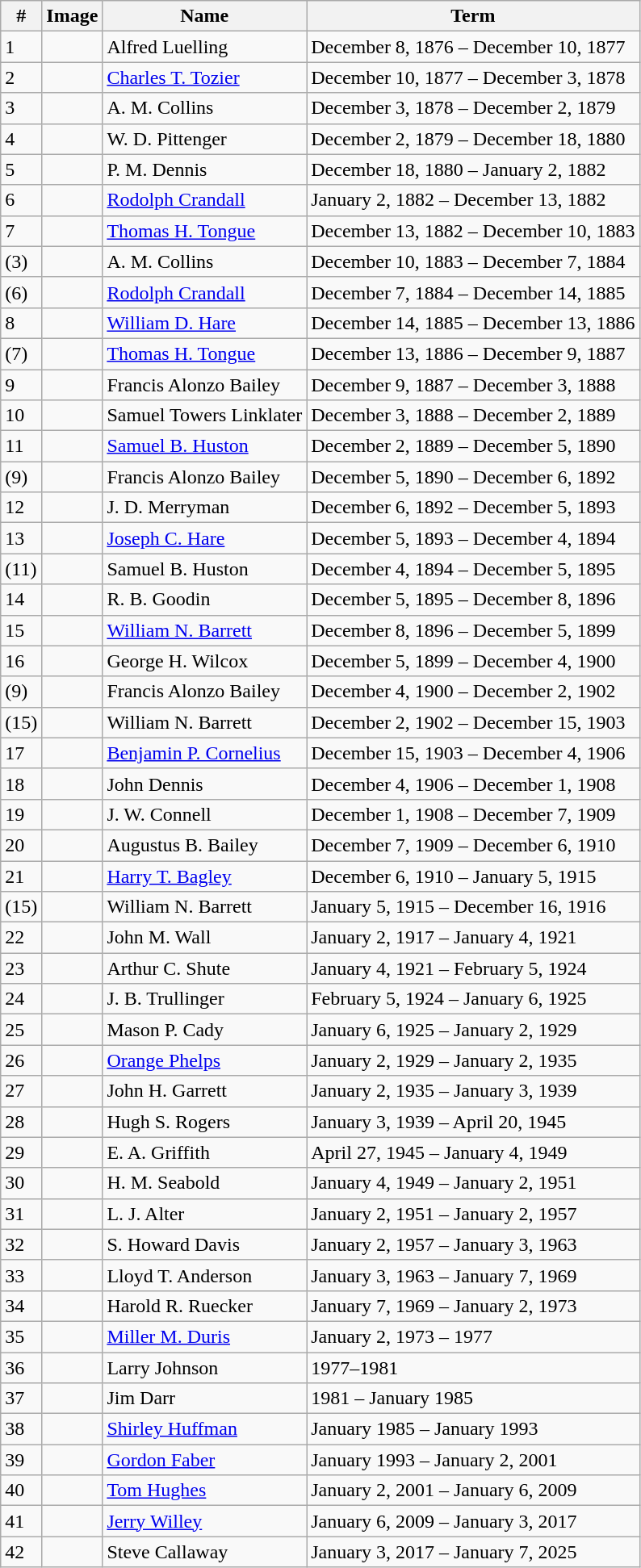<table class="wikitable sortable">
<tr>
<th>#</th>
<th>Image</th>
<th>Name</th>
<th>Term</th>
</tr>
<tr>
<td>1</td>
<td></td>
<td>Alfred Luelling</td>
<td>December 8, 1876 – December 10, 1877</td>
</tr>
<tr>
<td>2</td>
<td></td>
<td><a href='#'>Charles T. Tozier</a></td>
<td>December 10, 1877 – December 3, 1878</td>
</tr>
<tr>
<td>3</td>
<td></td>
<td>A. M. Collins</td>
<td>December 3, 1878 – December 2, 1879</td>
</tr>
<tr>
<td>4</td>
<td></td>
<td>W. D. Pittenger</td>
<td>December 2, 1879 – December 18, 1880</td>
</tr>
<tr>
<td>5</td>
<td></td>
<td>P. M. Dennis</td>
<td>December 18, 1880 – January 2, 1882</td>
</tr>
<tr>
<td>6</td>
<td></td>
<td><a href='#'>Rodolph Crandall</a></td>
<td>January 2, 1882 – December 13, 1882</td>
</tr>
<tr>
<td>7</td>
<td></td>
<td><a href='#'>Thomas H. Tongue</a></td>
<td>December 13, 1882 – December 10, 1883</td>
</tr>
<tr>
<td>(3)</td>
<td></td>
<td>A. M. Collins</td>
<td>December 10, 1883 – December 7, 1884</td>
</tr>
<tr>
<td>(6)</td>
<td></td>
<td><a href='#'>Rodolph Crandall</a></td>
<td>December 7, 1884 – December 14, 1885</td>
</tr>
<tr>
<td>8</td>
<td></td>
<td><a href='#'>William D. Hare</a></td>
<td>December 14, 1885 – December 13, 1886</td>
</tr>
<tr>
<td>(7)</td>
<td></td>
<td><a href='#'>Thomas H. Tongue</a></td>
<td>December 13, 1886 – December 9, 1887</td>
</tr>
<tr>
<td>9</td>
<td></td>
<td>Francis Alonzo Bailey</td>
<td>December 9, 1887 – December 3, 1888</td>
</tr>
<tr>
<td>10</td>
<td></td>
<td>Samuel Towers Linklater</td>
<td>December 3, 1888 – December 2, 1889</td>
</tr>
<tr>
<td>11</td>
<td></td>
<td><a href='#'>Samuel B. Huston</a></td>
<td>December 2, 1889 – December 5, 1890</td>
</tr>
<tr>
<td>(9)</td>
<td></td>
<td>Francis Alonzo Bailey</td>
<td>December 5, 1890 – December 6, 1892</td>
</tr>
<tr>
<td>12</td>
<td></td>
<td>J. D. Merryman</td>
<td>December 6, 1892 – December 5, 1893</td>
</tr>
<tr>
<td>13</td>
<td></td>
<td><a href='#'>Joseph C. Hare</a></td>
<td>December 5, 1893 – December 4, 1894</td>
</tr>
<tr>
<td>(11)</td>
<td></td>
<td>Samuel B. Huston</td>
<td>December 4, 1894 – December 5, 1895</td>
</tr>
<tr>
<td>14</td>
<td></td>
<td>R. B. Goodin</td>
<td>December 5, 1895 – December 8, 1896</td>
</tr>
<tr>
<td>15</td>
<td></td>
<td><a href='#'>William N. Barrett</a></td>
<td>December 8, 1896 – December 5, 1899</td>
</tr>
<tr>
<td>16</td>
<td></td>
<td>George H. Wilcox</td>
<td>December 5, 1899 – December 4, 1900</td>
</tr>
<tr>
<td>(9)</td>
<td></td>
<td>Francis Alonzo Bailey</td>
<td>December 4, 1900 – December 2, 1902</td>
</tr>
<tr>
<td>(15)</td>
<td></td>
<td>William N. Barrett</td>
<td>December 2, 1902 – December 15, 1903</td>
</tr>
<tr>
<td>17</td>
<td></td>
<td><a href='#'>Benjamin P. Cornelius</a></td>
<td>December 15, 1903 – December 4, 1906</td>
</tr>
<tr>
<td>18</td>
<td></td>
<td>John Dennis</td>
<td>December 4, 1906 – December 1, 1908</td>
</tr>
<tr>
<td>19</td>
<td></td>
<td>J. W. Connell</td>
<td>December 1, 1908 – December 7, 1909</td>
</tr>
<tr>
<td>20</td>
<td></td>
<td>Augustus B. Bailey</td>
<td>December 7, 1909 – December 6, 1910</td>
</tr>
<tr>
<td>21</td>
<td></td>
<td><a href='#'>Harry T. Bagley</a></td>
<td>December 6, 1910 – January 5, 1915</td>
</tr>
<tr>
<td>(15)</td>
<td></td>
<td>William N. Barrett</td>
<td>January 5, 1915 – December 16, 1916</td>
</tr>
<tr>
<td>22</td>
<td></td>
<td>John M. Wall</td>
<td>January 2, 1917 – January 4, 1921</td>
</tr>
<tr>
<td>23</td>
<td></td>
<td>Arthur C. Shute</td>
<td>January 4, 1921 – February 5, 1924</td>
</tr>
<tr>
<td>24</td>
<td></td>
<td>J. B. Trullinger</td>
<td>February 5, 1924 – January 6, 1925</td>
</tr>
<tr>
<td>25</td>
<td></td>
<td>Mason P. Cady</td>
<td>January 6, 1925 – January 2, 1929</td>
</tr>
<tr>
<td>26</td>
<td></td>
<td><a href='#'>Orange Phelps</a></td>
<td>January 2, 1929 – January 2, 1935</td>
</tr>
<tr>
<td>27</td>
<td></td>
<td>John H. Garrett</td>
<td>January 2, 1935 – January 3, 1939</td>
</tr>
<tr>
<td>28</td>
<td></td>
<td>Hugh S. Rogers</td>
<td>January 3, 1939 – April 20, 1945</td>
</tr>
<tr>
<td>29</td>
<td></td>
<td>E. A. Griffith</td>
<td>April 27, 1945 – January 4, 1949</td>
</tr>
<tr>
<td>30</td>
<td></td>
<td>H. M. Seabold</td>
<td>January 4, 1949 – January 2, 1951</td>
</tr>
<tr>
<td>31</td>
<td></td>
<td>L. J. Alter</td>
<td>January 2, 1951 – January 2, 1957</td>
</tr>
<tr>
<td>32</td>
<td></td>
<td>S. Howard Davis</td>
<td>January 2, 1957 – January 3, 1963</td>
</tr>
<tr>
<td>33</td>
<td></td>
<td>Lloyd T. Anderson</td>
<td>January 3, 1963 – January 7, 1969</td>
</tr>
<tr>
<td>34</td>
<td></td>
<td>Harold R. Ruecker</td>
<td>January 7, 1969 – January 2, 1973</td>
</tr>
<tr>
<td>35</td>
<td></td>
<td><a href='#'>Miller M. Duris</a></td>
<td>January 2, 1973 – 1977</td>
</tr>
<tr>
<td>36</td>
<td></td>
<td>Larry Johnson</td>
<td>1977–1981</td>
</tr>
<tr>
<td>37</td>
<td></td>
<td>Jim Darr</td>
<td>1981 – January 1985</td>
</tr>
<tr>
<td>38</td>
<td></td>
<td><a href='#'>Shirley Huffman</a></td>
<td>January 1985 – January 1993</td>
</tr>
<tr>
<td>39</td>
<td></td>
<td><a href='#'>Gordon Faber</a></td>
<td>January 1993 – January 2, 2001</td>
</tr>
<tr>
<td>40</td>
<td></td>
<td><a href='#'>Tom Hughes</a></td>
<td>January 2, 2001 – January 6, 2009</td>
</tr>
<tr>
<td>41</td>
<td></td>
<td><a href='#'>Jerry Willey</a></td>
<td>January 6, 2009 – January 3, 2017</td>
</tr>
<tr>
<td>42</td>
<td></td>
<td>Steve Callaway</td>
<td>January 3, 2017 – January 7, 2025</td>
</tr>
</table>
